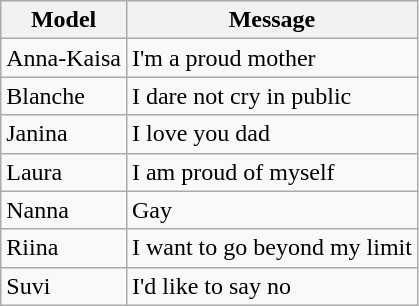<table class="wikitable">
<tr>
<th>Model</th>
<th>Message</th>
</tr>
<tr>
<td>Anna-Kaisa</td>
<td>I'm a proud mother</td>
</tr>
<tr>
<td>Blanche</td>
<td>I dare not cry in public</td>
</tr>
<tr>
<td>Janina</td>
<td>I love you dad</td>
</tr>
<tr>
<td>Laura</td>
<td>I am proud of myself</td>
</tr>
<tr>
<td>Nanna</td>
<td>Gay</td>
</tr>
<tr>
<td>Riina</td>
<td>I want to go beyond my limit</td>
</tr>
<tr>
<td>Suvi</td>
<td>I'd like to say no</td>
</tr>
</table>
